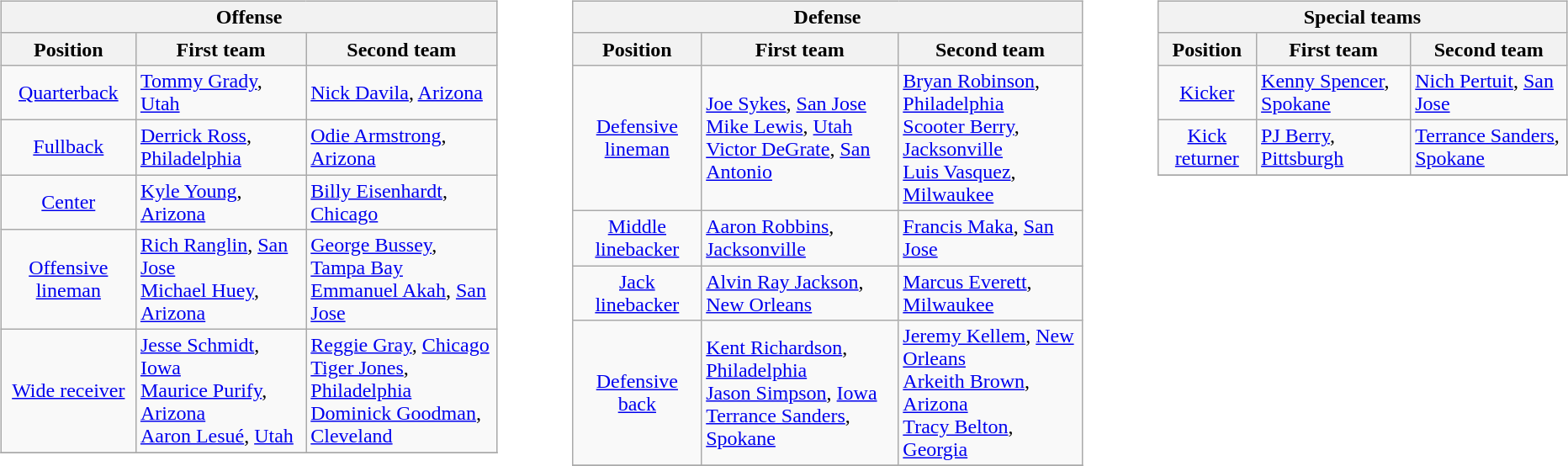<table border=0>
<tr valign="top">
<td><br><table class="wikitable">
<tr>
<th colspan=3>Offense</th>
</tr>
<tr>
<th>Position</th>
<th>First team</th>
<th>Second team</th>
</tr>
<tr>
<td align=center><a href='#'>Quarterback</a></td>
<td><a href='#'>Tommy Grady</a>, <a href='#'>Utah</a></td>
<td><a href='#'>Nick Davila</a>, <a href='#'>Arizona</a></td>
</tr>
<tr>
<td align=center><a href='#'>Fullback</a></td>
<td><a href='#'>Derrick Ross</a>, <a href='#'>Philadelphia</a></td>
<td><a href='#'>Odie Armstrong</a>, <a href='#'>Arizona</a></td>
</tr>
<tr>
<td align=center><a href='#'>Center</a></td>
<td><a href='#'>Kyle Young</a>, <a href='#'>Arizona</a></td>
<td><a href='#'>Billy Eisenhardt</a>, <a href='#'>Chicago</a></td>
</tr>
<tr>
<td align=center><a href='#'>Offensive lineman</a></td>
<td><a href='#'>Rich Ranglin</a>, <a href='#'>San Jose</a><br><a href='#'>Michael Huey</a>, <a href='#'>Arizona</a></td>
<td><a href='#'>George Bussey</a>, <a href='#'>Tampa Bay</a><br><a href='#'>Emmanuel Akah</a>, <a href='#'>San Jose</a></td>
</tr>
<tr>
<td align=center><a href='#'>Wide receiver</a></td>
<td><a href='#'>Jesse Schmidt</a>, <a href='#'>Iowa</a><br><a href='#'>Maurice Purify</a>, <a href='#'>Arizona</a><br><a href='#'>Aaron Lesué</a>, <a href='#'>Utah</a></td>
<td><a href='#'>Reggie Gray</a>, <a href='#'>Chicago</a><br><a href='#'>Tiger Jones</a>, <a href='#'>Philadelphia</a><br><a href='#'>Dominick Goodman</a>, <a href='#'>Cleveland</a></td>
</tr>
<tr>
</tr>
</table>
</td>
<td style="padding-left:40px;"><br><table class="wikitable">
<tr>
<th colspan=3>Defense</th>
</tr>
<tr>
<th>Position</th>
<th>First team</th>
<th>Second team</th>
</tr>
<tr>
<td align=center><a href='#'>Defensive lineman</a></td>
<td><a href='#'>Joe Sykes</a>, <a href='#'>San Jose</a><br><a href='#'>Mike Lewis</a>, <a href='#'>Utah</a><br><a href='#'>Victor DeGrate</a>, <a href='#'>San Antonio</a></td>
<td><a href='#'>Bryan Robinson</a>, <a href='#'>Philadelphia</a><br><a href='#'>Scooter Berry</a>, <a href='#'>Jacksonville</a><br><a href='#'>Luis Vasquez</a>, <a href='#'>Milwaukee</a></td>
</tr>
<tr>
<td align=center><a href='#'>Middle linebacker</a></td>
<td><a href='#'>Aaron Robbins</a>, <a href='#'>Jacksonville</a></td>
<td><a href='#'>Francis Maka</a>, <a href='#'>San Jose</a></td>
</tr>
<tr>
<td align=center><a href='#'>Jack linebacker</a></td>
<td><a href='#'>Alvin Ray Jackson</a>, <a href='#'>New Orleans</a></td>
<td><a href='#'>Marcus Everett</a>, <a href='#'>Milwaukee</a></td>
</tr>
<tr>
<td align=center><a href='#'>Defensive back</a></td>
<td><a href='#'>Kent Richardson</a>, <a href='#'>Philadelphia</a><br><a href='#'>Jason Simpson</a>, <a href='#'>Iowa</a><br><a href='#'>Terrance Sanders</a>, <a href='#'>Spokane</a></td>
<td><a href='#'>Jeremy Kellem</a>, <a href='#'>New Orleans</a><br><a href='#'>Arkeith Brown</a>, <a href='#'>Arizona</a><br><a href='#'>Tracy Belton</a>, <a href='#'>Georgia</a></td>
</tr>
<tr>
</tr>
</table>
</td>
<td style="padding-left:40px;"><br><table class="wikitable">
<tr>
<th colspan=3>Special teams</th>
</tr>
<tr>
<th>Position</th>
<th>First team</th>
<th>Second team</th>
</tr>
<tr>
<td align=center><a href='#'>Kicker</a></td>
<td><a href='#'>Kenny Spencer</a>, <a href='#'>Spokane</a></td>
<td><a href='#'>Nich Pertuit</a>, <a href='#'>San Jose</a></td>
</tr>
<tr>
<td align=center><a href='#'>Kick returner</a></td>
<td><a href='#'>PJ Berry</a>, <a href='#'>Pittsburgh</a></td>
<td><a href='#'>Terrance Sanders</a>, <a href='#'>Spokane</a></td>
</tr>
<tr>
</tr>
</table>
</td>
</tr>
</table>
